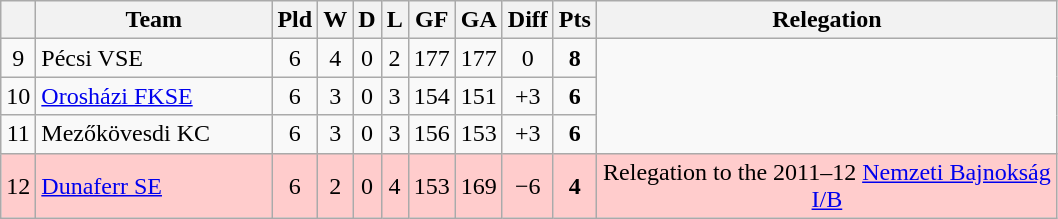<table class="wikitable sortable" style="text-align:center">
<tr>
<th></th>
<th width="150">Team</th>
<th>Pld</th>
<th>W</th>
<th>D</th>
<th>L</th>
<th>GF</th>
<th>GA</th>
<th>Diff</th>
<th>Pts</th>
<th width="300">Relegation</th>
</tr>
<tr>
<td>9</td>
<td align=left>Pécsi VSE</td>
<td>6</td>
<td>4</td>
<td>0</td>
<td>2</td>
<td>177</td>
<td>177</td>
<td>0</td>
<td><strong>8</strong></td>
</tr>
<tr>
<td>10</td>
<td align=left><a href='#'>Orosházi FKSE</a></td>
<td>6</td>
<td>3</td>
<td>0</td>
<td>3</td>
<td>154</td>
<td>151</td>
<td>+3</td>
<td><strong>6</strong></td>
</tr>
<tr>
<td>11</td>
<td align=left>Mezőkövesdi KC</td>
<td>6</td>
<td>3</td>
<td>0</td>
<td>3</td>
<td>156</td>
<td>153</td>
<td>+3</td>
<td><strong>6</strong></td>
</tr>
<tr style="background: #FFCCCC;">
<td>12</td>
<td align=left><a href='#'>Dunaferr SE</a></td>
<td>6</td>
<td>2</td>
<td>0</td>
<td>4</td>
<td>153</td>
<td>169</td>
<td>−6</td>
<td><strong>4</strong></td>
<td>Relegation to the 2011–12 <a href='#'>Nemzeti Bajnokság I/B</a></td>
</tr>
</table>
